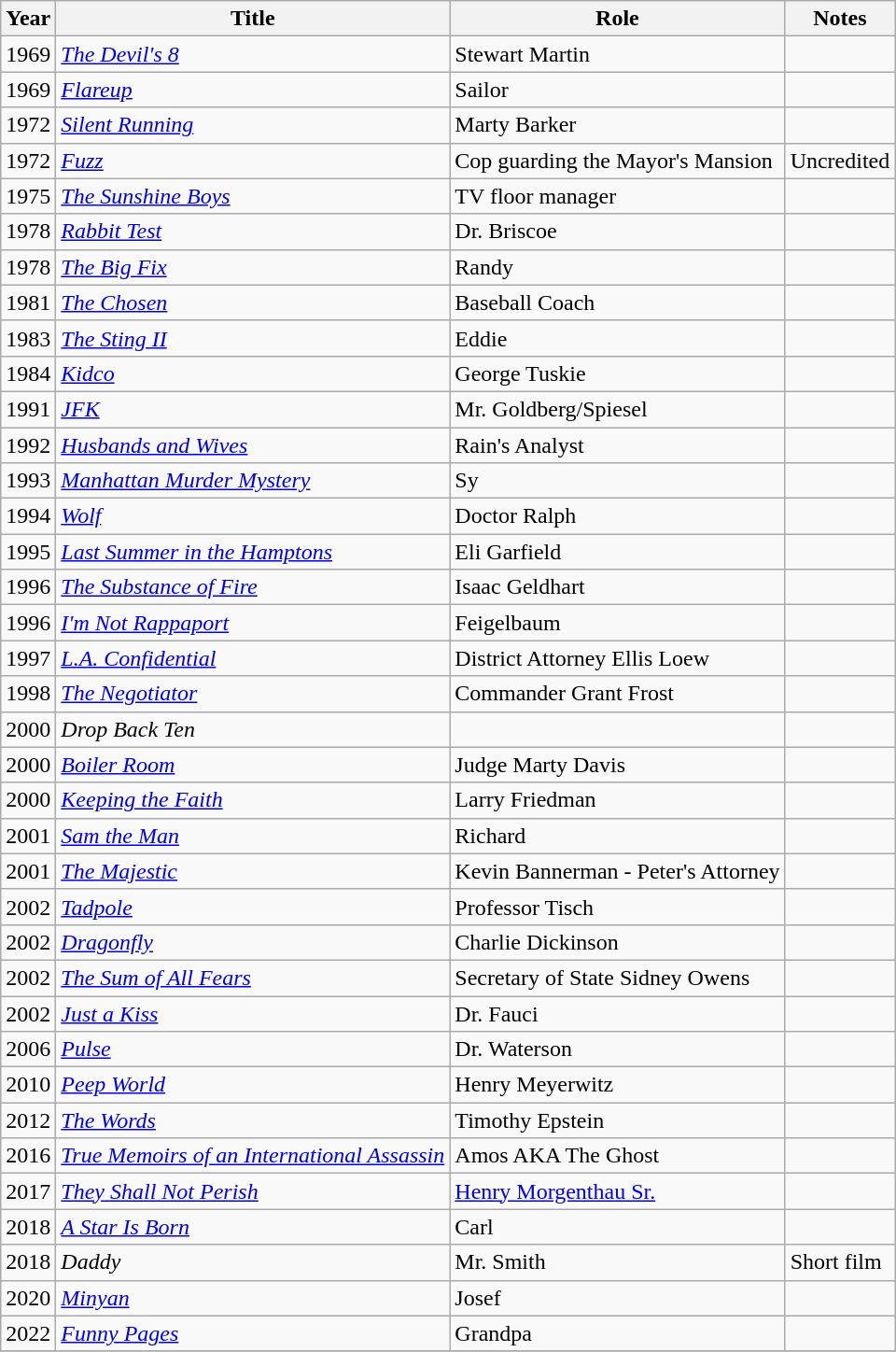<table class="wikitable sortable">
<tr>
<th>Year</th>
<th>Title</th>
<th>Role</th>
<th>Notes</th>
</tr>
<tr>
<td>1969</td>
<td><em><a href='#'>The Devil's 8</a></em></td>
<td>Stewart Martin</td>
<td></td>
</tr>
<tr>
<td>1969</td>
<td><em><a href='#'>Flareup</a></em></td>
<td>Sailor</td>
<td></td>
</tr>
<tr>
<td>1972</td>
<td><em><a href='#'>Silent Running</a></em></td>
<td>Marty Barker</td>
<td></td>
</tr>
<tr>
<td>1972</td>
<td><em><a href='#'>Fuzz</a></em></td>
<td>Cop guarding the Mayor's Mansion</td>
<td>Uncredited</td>
</tr>
<tr>
<td>1975</td>
<td><em><a href='#'>The Sunshine Boys</a></em></td>
<td>TV floor manager</td>
<td></td>
</tr>
<tr>
<td>1978</td>
<td><em><a href='#'>Rabbit Test</a></em></td>
<td>Dr. Briscoe</td>
<td></td>
</tr>
<tr>
<td>1978</td>
<td><em><a href='#'>The Big Fix</a></em></td>
<td>Randy</td>
<td></td>
</tr>
<tr>
<td>1981</td>
<td><em><a href='#'>The Chosen</a></em></td>
<td>Baseball Coach</td>
<td></td>
</tr>
<tr>
<td>1983</td>
<td><em><a href='#'>The Sting II</a></em></td>
<td>Eddie</td>
<td></td>
</tr>
<tr>
<td>1984</td>
<td><em><a href='#'>Kidco</a></em></td>
<td>George Tuskie</td>
<td></td>
</tr>
<tr>
<td>1991</td>
<td><em><a href='#'>JFK</a></em></td>
<td>Mr. Goldberg/Spiesel</td>
<td></td>
</tr>
<tr>
<td>1992</td>
<td><em><a href='#'>Husbands and Wives</a></em></td>
<td>Rain's Analyst</td>
<td></td>
</tr>
<tr>
<td>1993</td>
<td><em><a href='#'>Manhattan Murder Mystery</a></em></td>
<td>Sy</td>
<td></td>
</tr>
<tr>
<td>1994</td>
<td><em><a href='#'>Wolf</a></em></td>
<td>Doctor Ralph</td>
<td></td>
</tr>
<tr>
<td>1995</td>
<td><em><a href='#'>Last Summer in the Hamptons</a></em></td>
<td>Eli Garfield</td>
<td></td>
</tr>
<tr>
<td>1996</td>
<td><em><a href='#'>The Substance of Fire</a></em></td>
<td>Isaac Geldhart</td>
<td></td>
</tr>
<tr>
<td>1996</td>
<td><em><a href='#'>I'm Not Rappaport</a></em></td>
<td>Feigelbaum</td>
<td></td>
</tr>
<tr>
<td>1997</td>
<td><em><a href='#'>L.A. Confidential</a></em></td>
<td>District Attorney Ellis Loew</td>
<td></td>
</tr>
<tr>
<td>1998</td>
<td><em><a href='#'>The Negotiator</a></em></td>
<td>Commander Grant Frost</td>
<td></td>
</tr>
<tr>
<td>2000</td>
<td><em>Drop Back Ten</em></td>
<td></td>
<td></td>
</tr>
<tr>
<td>2000</td>
<td><em><a href='#'>Boiler Room</a></em></td>
<td>Judge Marty Davis</td>
<td></td>
</tr>
<tr>
<td>2000</td>
<td><em><a href='#'>Keeping the Faith</a></em></td>
<td>Larry Friedman</td>
<td></td>
</tr>
<tr>
<td>2001</td>
<td><em><a href='#'>Sam the Man</a></em></td>
<td>Richard</td>
<td></td>
</tr>
<tr>
<td>2001</td>
<td><em><a href='#'>The Majestic</a></em></td>
<td>Kevin Bannerman - Peter's Attorney</td>
<td></td>
</tr>
<tr>
<td>2002</td>
<td><em><a href='#'>Tadpole</a></em></td>
<td>Professor Tisch</td>
<td></td>
</tr>
<tr>
<td>2002</td>
<td><em><a href='#'>Dragonfly</a></em></td>
<td>Charlie Dickinson</td>
<td></td>
</tr>
<tr>
<td>2002</td>
<td><em><a href='#'>The Sum of All Fears</a></em></td>
<td>Secretary of State Sidney Owens</td>
<td></td>
</tr>
<tr>
<td>2002</td>
<td><em><a href='#'>Just a Kiss</a></em></td>
<td>Dr. Fauci</td>
<td></td>
</tr>
<tr>
<td>2006</td>
<td><em><a href='#'>Pulse</a></em></td>
<td>Dr. Waterson</td>
<td></td>
</tr>
<tr>
<td>2010</td>
<td><em><a href='#'>Peep World</a></em></td>
<td>Henry Meyerwitz</td>
<td></td>
</tr>
<tr>
<td>2012</td>
<td><em><a href='#'>The Words</a></em></td>
<td>Timothy Epstein</td>
<td></td>
</tr>
<tr>
<td>2016</td>
<td><em><a href='#'>True Memoirs of an International Assassin</a></em></td>
<td>Amos AKA The Ghost</td>
<td></td>
</tr>
<tr>
<td>2017</td>
<td><em><a href='#'>They Shall Not Perish</a></em></td>
<td><a href='#'>Henry Morgenthau Sr.</a></td>
<td></td>
</tr>
<tr>
<td>2018</td>
<td><em><a href='#'>A Star Is Born</a></em></td>
<td>Carl</td>
<td></td>
</tr>
<tr>
<td>2018</td>
<td><em>Daddy</em></td>
<td>Mr. Smith</td>
<td>Short film</td>
</tr>
<tr>
<td>2020</td>
<td><em><a href='#'>Minyan</a></em></td>
<td>Josef</td>
<td></td>
</tr>
<tr>
<td>2022</td>
<td><em><a href='#'>Funny Pages</a></em></td>
<td>Grandpa</td>
<td></td>
</tr>
<tr>
</tr>
</table>
